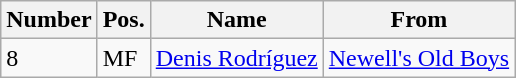<table class="wikitable">
<tr>
<th>Number</th>
<th>Pos.</th>
<th>Name</th>
<th>From</th>
</tr>
<tr>
<td>8</td>
<td>MF</td>
<td> <a href='#'>Denis Rodríguez</a></td>
<td> <a href='#'>Newell's Old Boys</a></td>
</tr>
</table>
